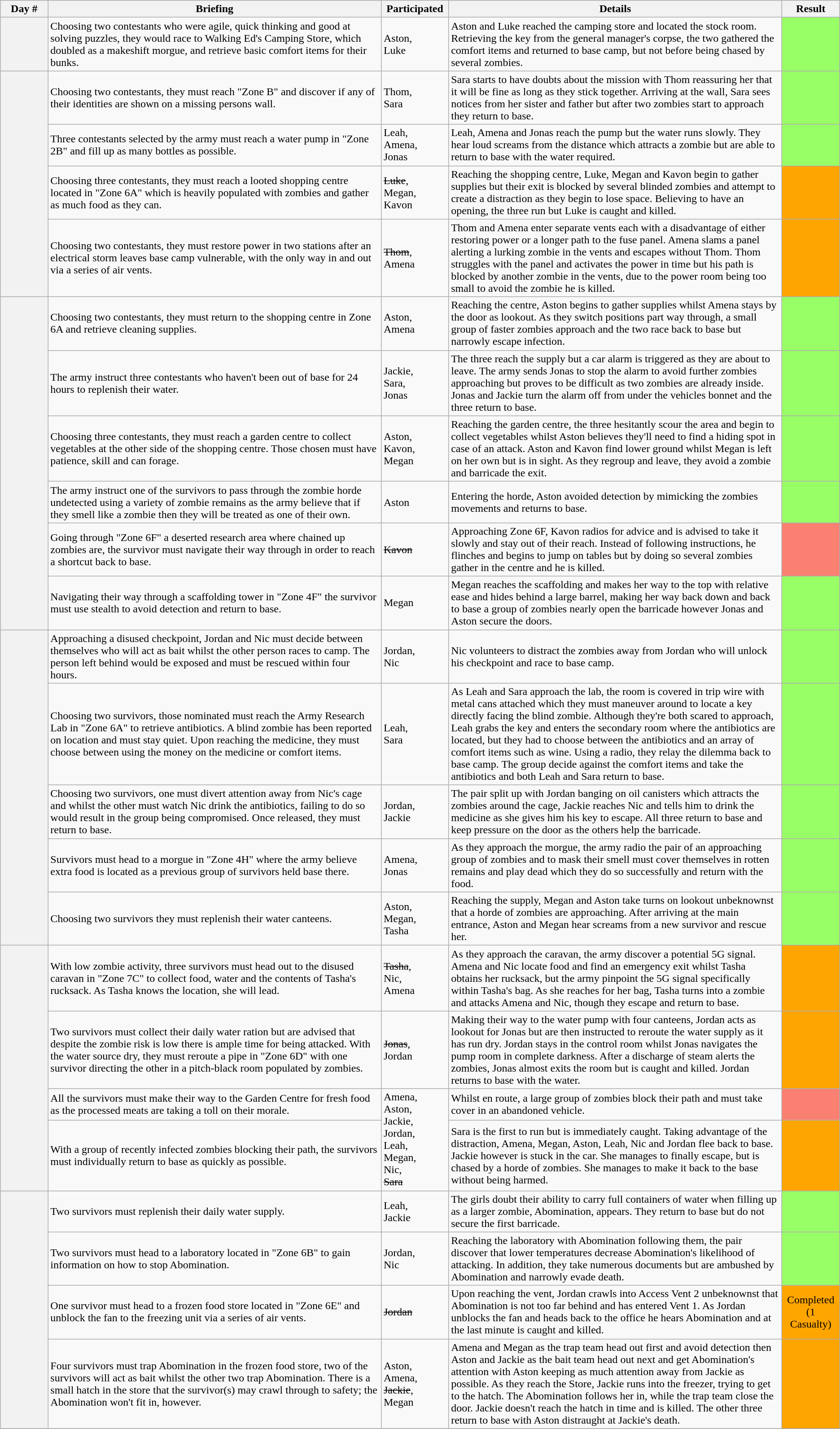<table class="wikitable">
<tr>
<th style="width:5%">Day #</th>
<th style="width:35%">Briefing</th>
<th style="width:5%">Participated</th>
<th style="width:35%">Details</th>
<th style="width:5%">Result</th>
</tr>
<tr>
<th></th>
<td>Choosing two contestants who were agile, quick thinking and good at solving puzzles, they would race to Walking Ed's Camping Store, which doubled as a makeshift morgue, and retrieve basic comfort items for their bunks.</td>
<td>Aston,<br>Luke</td>
<td>Aston and Luke reached the camping store and located the stock room. Retrieving the key from the general manager's corpse, the two gathered the comfort items and returned to base camp, but not before being chased by several zombies.</td>
<td style="background:#9f6;"></td>
</tr>
<tr>
<th rowspan=4></th>
<td>Choosing two contestants, they must reach "Zone B" and discover if any of their identities are shown on a missing persons wall.</td>
<td>Thom,<br>Sara</td>
<td>Sara starts to have doubts about the mission with Thom reassuring her that it will be fine as long as they stick together. Arriving at the wall, Sara sees notices from her sister and father but after two zombies start to approach they return to base.</td>
<td style="background:#9f6;"></td>
</tr>
<tr>
<td>Three contestants selected by the army must reach a water pump in "Zone 2B" and fill up as many bottles as possible.</td>
<td>Leah,<br>Amena,<br>Jonas</td>
<td>Leah, Amena and Jonas reach the pump but the water runs slowly. They hear loud screams from the distance which attracts a zombie but are able to return to base with the water required.</td>
<td style="background:#9f6;"></td>
</tr>
<tr>
<td>Choosing three contestants, they must reach a looted shopping centre located in "Zone 6A" which is heavily populated with zombies and gather as much food as they can.</td>
<td><s>Luke</s>,<br> Megan,<br>Kavon</td>
<td>Reaching the shopping centre, Luke, Megan and Kavon begin to gather supplies but their exit is blocked by several blinded zombies and attempt to create a distraction as they begin to lose space. Believing to have an opening, the three run but Luke is caught and killed.</td>
<td style="background:orange;"></td>
</tr>
<tr>
<td>Choosing two contestants, they must restore power in two stations after an electrical storm leaves base camp vulnerable, with the only way in and out via a series of air vents.</td>
<td><s>Thom</s>,<br>Amena</td>
<td>Thom and Amena enter separate vents each with a disadvantage of either restoring power or a longer path to the fuse panel. Amena slams a panel alerting a lurking zombie in the vents and escapes without Thom. Thom struggles with the panel and activates the power in time but his path is blocked by another zombie in the vents, due to the power room being too small to avoid the zombie he is killed.</td>
<td style="background:orange;"></td>
</tr>
<tr>
<th rowspan=6></th>
<td>Choosing two contestants, they must return to the shopping centre in Zone 6A and retrieve cleaning supplies.</td>
<td>Aston,<br>Amena</td>
<td>Reaching the centre, Aston begins to gather supplies whilst Amena stays by the door as lookout. As they switch positions part way through, a small group of faster zombies approach and the two race back to base but narrowly escape infection.</td>
<td style="background:#9f6;"></td>
</tr>
<tr>
<td>The army instruct three contestants who haven't been out of base for 24 hours to replenish their water.</td>
<td>Jackie,<br>Sara,<br>Jonas</td>
<td>The three reach the supply but a car alarm is triggered as they are about to leave. The army sends Jonas to stop the alarm to avoid further zombies approaching but proves to be difficult as two zombies are already inside. Jonas and Jackie turn the alarm off from under the vehicles bonnet and the three return to base.</td>
<td style="background:#9f6;"></td>
</tr>
<tr>
<td>Choosing three contestants, they must reach a garden centre to collect vegetables at the other side of the shopping centre. Those chosen must have patience, skill and can forage.</td>
<td>Aston,<br> Kavon,<br> Megan</td>
<td>Reaching the garden centre, the three hesitantly scour the area and begin to collect vegetables whilst Aston believes they'll need to find a hiding spot in case of an attack. Aston and Kavon find lower ground whilst Megan is left on her own but is in sight. As they regroup and leave, they avoid a zombie and barricade the exit.</td>
<td style="background:#9f6;"></td>
</tr>
<tr>
<td>The army instruct one of the survivors to pass through the zombie horde undetected using a variety of zombie remains as the army believe that if they smell like a zombie then they will be treated as one of their own.</td>
<td>Aston</td>
<td>Entering the horde, Aston avoided detection by mimicking the zombies movements and returns to base.</td>
<td style="background:#9f6;"></td>
</tr>
<tr>
<td>Going through "Zone 6F" a deserted research area where chained up zombies are, the survivor must navigate their way through in order to reach a shortcut back to base.</td>
<td><s>Kavon</s></td>
<td>Approaching Zone 6F, Kavon radios for advice and is advised to take it slowly and stay out of their reach. Instead of following instructions, he flinches and begins to jump on tables but by doing so several zombies gather in the centre and he is killed.</td>
<td style="background:salmon;"></td>
</tr>
<tr>
<td>Navigating their way through a scaffolding tower in "Zone 4F" the survivor must use stealth to avoid detection and return to base.</td>
<td>Megan</td>
<td>Megan reaches the scaffolding and makes her way to the top with relative ease and hides behind a large barrel, making her way back down and back to base a group of zombies nearly open the barricade however Jonas and Aston secure the doors.</td>
<td style="background:#9f6;"></td>
</tr>
<tr>
<th rowspan=5></th>
<td>Approaching a disused checkpoint, Jordan and Nic must decide between themselves who will act as bait whilst the other person races to camp. The person left behind would be exposed and must be rescued within four hours.</td>
<td>Jordan,<br>Nic</td>
<td>Nic volunteers to distract the zombies away from Jordan who will unlock his checkpoint and race to base camp.</td>
<td style="background:#9f6;"></td>
</tr>
<tr>
<td>Choosing two survivors, those nominated must reach the Army Research Lab in "Zone 6A" to retrieve antibiotics. A blind zombie has been reported on location and must stay quiet. Upon reaching the medicine, they must choose between using the money on the medicine or comfort items.</td>
<td>Leah,<br>Sara</td>
<td>As Leah and Sara approach the lab, the room is covered in trip wire with metal cans attached which they must maneuver around to locate a key directly facing the blind zombie. Although they're both scared to approach, Leah grabs the key and enters the secondary room where the antibiotics are located, but they had to choose between the antibiotics and an array of comfort items such as wine. Using a radio, they relay the dilemma back to base camp. The group decide against the comfort items and take the antibiotics and both Leah and Sara return to base.</td>
<td style="background:#9f6;"></td>
</tr>
<tr>
<td>Choosing two survivors, one must divert attention away from Nic's cage and whilst the other must watch Nic drink the antibiotics, failing to do so would result in the group being compromised. Once released, they must return to base.</td>
<td>Jordan,<br>Jackie</td>
<td>The pair split up with Jordan banging on oil canisters which attracts the zombies around the cage, Jackie reaches Nic and tells him to drink the medicine as she gives him his key to escape. All three return to base and keep pressure on the door as the others help the barricade.</td>
<td style="background:#9f6;"></td>
</tr>
<tr>
<td>Survivors must head to a morgue in "Zone 4H" where the army believe extra food is located as a previous group of survivors held base there.</td>
<td>Amena,<br>Jonas</td>
<td>As they approach the morgue, the army radio the pair of an approaching group of zombies and to mask their smell must cover themselves in rotten remains and play dead which they do so successfully and return with the food.</td>
<td style="background:#9f6;"></td>
</tr>
<tr>
<td>Choosing two survivors they must replenish their water canteens.</td>
<td>Aston,<br>Megan,<br>Tasha</td>
<td>Reaching the supply, Megan and Aston take turns on lookout unbeknownst that a horde of zombies are approaching. After arriving at the main entrance, Aston and Megan hear screams from a new survivor and rescue her.</td>
<td style="background:#9f6;"></td>
</tr>
<tr>
<th rowspan=4></th>
<td>With low zombie activity, three survivors must head out to the disused caravan in "Zone 7C" to collect food, water and the contents of Tasha's rucksack. As Tasha knows the location, she will lead.</td>
<td><s>Tasha</s>,<br>Nic,<br>Amena</td>
<td>As they approach the caravan, the army discover a potential 5G signal. Amena and Nic locate food and find an emergency exit whilst Tasha obtains her rucksack, but the army pinpoint the 5G signal specifically within Tasha's bag. As she reaches for her bag, Tasha turns into a zombie and attacks Amena and Nic, though they escape and return to base.</td>
<td style="background:orange;"></td>
</tr>
<tr>
<td>Two survivors must collect their daily water ration but are advised that despite the zombie risk is low there is ample time for being attacked. With the water source dry, they must reroute a pipe in "Zone 6D" with one survivor directing the other in a pitch-black room populated by zombies.</td>
<td><s>Jonas</s>,<br>Jordan</td>
<td>Making their way to the water pump with four canteens, Jordan acts as lookout for Jonas but are then instructed to reroute the water supply as it has run dry. Jordan stays in the control room whilst Jonas navigates the pump room in complete darkness. After a discharge of steam alerts the zombies, Jonas almost exits the room but is caught and killed. Jordan returns to base with the water.</td>
<td style="background:orange;"></td>
</tr>
<tr>
<td>All the survivors must make their way to the Garden Centre for fresh food as the processed meats are taking a toll on their morale.</td>
<td rowspan=2>Amena,<br>Aston,<br>Jackie,<br>Jordan,<br>Leah,<br>Megan,<br>Nic,<br><s>Sara</s></td>
<td>Whilst en route, a large group of zombies block their path and must take cover in an abandoned vehicle.</td>
<td style="background:salmon;"></td>
</tr>
<tr>
<td>With a group of recently infected zombies blocking their path, the survivors must individually return to base as quickly as possible.</td>
<td>Sara is the first to run but is immediately caught. Taking advantage of the distraction, Amena, Megan, Aston, Leah, Nic and Jordan flee back to base. Jackie however is stuck in the car. She manages to finally escape, but is chased by a horde of zombies. She manages to make it back to the base without being harmed.</td>
<td style="background:orange;"></td>
</tr>
<tr>
<th rowspan=4></th>
<td>Two survivors must replenish their daily water supply.</td>
<td>Leah,<br>Jackie</td>
<td>The girls doubt their ability to carry full containers of water when filling up as a larger zombie, Abomination, appears. They return to base but do not secure the first barricade.</td>
<td style="background:#9f6;"></td>
</tr>
<tr>
<td>Two survivors must head to a laboratory located in "Zone 6B" to gain information on how to stop Abomination.</td>
<td>Jordan,<br>Nic</td>
<td>Reaching the laboratory with Abomination following them, the pair discover that lower temperatures decrease Abomination's likelihood of attacking. In addition, they take numerous documents but are ambushed by Abomination and narrowly evade death.</td>
<td style="background:#9f6;"></td>
</tr>
<tr>
<td>One survivor must head to a frozen food store located in "Zone 6E" and unblock the fan to the freezing unit via a series of air vents.</td>
<td><s>Jordan</s></td>
<td>Upon reaching the vent, Jordan crawls into Access Vent 2 unbeknownst that Abomination is not too far behind and has entered Vent 1. As Jordan unblocks the fan and heads back to the office he hears Abomination and at the last minute is caught and killed.</td>
<td style="background:orange; text-align:center;">Completed<br>(1 Casualty)</td>
</tr>
<tr>
<td>Four survivors must trap Abomination in the frozen food store, two of the survivors will act as bait whilst the other two trap Abomination. There is a small hatch in the store that the survivor(s) may crawl through to safety; the Abomination won't fit in, however.</td>
<td>Aston,<br>Amena,<br><s>Jackie</s>,<br>Megan</td>
<td>Amena and Megan as the trap team head out first and avoid detection then Aston and Jackie as the bait team head out next and get Abomination's attention with Aston keeping as much attention away from Jackie as possible. As they reach the Store, Jackie runs into the freezer, trying to get to the hatch. The Abomination follows her in, while the trap team close the door. Jackie doesn't reach the hatch in time and is killed. The other three return to base with Aston distraught at Jackie's death.</td>
<td style="background:orange;"></td>
</tr>
<tr>
</tr>
</table>
